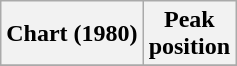<table class="wikitable plainrowheaders sortable" style="text-align:center;">
<tr>
<th>Chart (1980)</th>
<th>Peak<br>position</th>
</tr>
<tr>
</tr>
</table>
